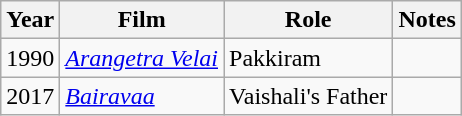<table class="wikitable sortable">
<tr>
<th>Year</th>
<th>Film</th>
<th>Role</th>
<th>Notes</th>
</tr>
<tr>
<td>1990</td>
<td><em><a href='#'>Arangetra Velai</a></em></td>
<td>Pakkiram</td>
<td></td>
</tr>
<tr>
<td>2017</td>
<td><em><a href='#'>Bairavaa</a></em></td>
<td>Vaishali's Father</td>
<td></td>
</tr>
</table>
